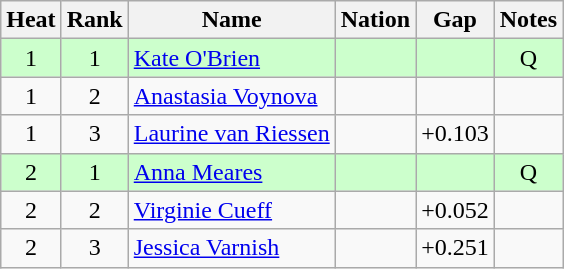<table class="wikitable sortable" style="text-align:center">
<tr>
<th>Heat</th>
<th>Rank</th>
<th>Name</th>
<th>Nation</th>
<th>Gap</th>
<th>Notes</th>
</tr>
<tr bgcolor=ccffcc>
<td>1</td>
<td>1</td>
<td align=left><a href='#'>Kate O'Brien</a></td>
<td align=left></td>
<td></td>
<td>Q</td>
</tr>
<tr>
<td>1</td>
<td>2</td>
<td align=left><a href='#'>Anastasia Voynova</a></td>
<td align=left></td>
<td></td>
<td></td>
</tr>
<tr>
<td>1</td>
<td>3</td>
<td align=left><a href='#'>Laurine van Riessen</a></td>
<td align=left></td>
<td>+0.103</td>
<td></td>
</tr>
<tr bgcolor=ccffcc>
<td>2</td>
<td>1</td>
<td align=left><a href='#'>Anna Meares</a></td>
<td align=left></td>
<td></td>
<td>Q</td>
</tr>
<tr>
<td>2</td>
<td>2</td>
<td align=left><a href='#'>Virginie Cueff</a></td>
<td align=left></td>
<td>+0.052</td>
<td></td>
</tr>
<tr>
<td>2</td>
<td>3</td>
<td align=left><a href='#'>Jessica Varnish</a></td>
<td align=left></td>
<td>+0.251</td>
<td></td>
</tr>
</table>
